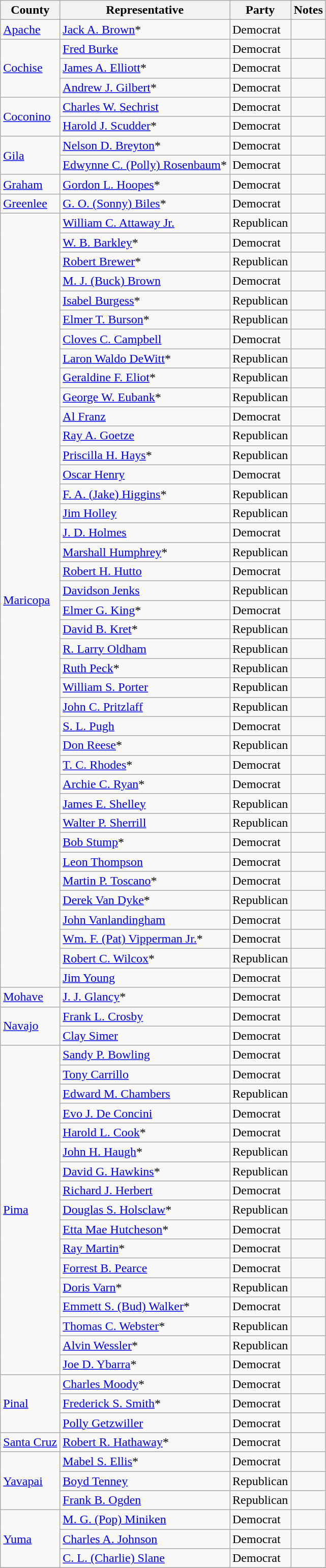<table class="wikitable">
<tr>
<th>County</th>
<th>Representative</th>
<th>Party</th>
<th>Notes</th>
</tr>
<tr>
<td><a href='#'>Apache</a></td>
<td><a href='#'>Jack A. Brown</a>*</td>
<td>Democrat</td>
<td></td>
</tr>
<tr>
<td rowspan="3"><a href='#'>Cochise</a></td>
<td><a href='#'>Fred Burke</a></td>
<td>Democrat</td>
<td></td>
</tr>
<tr>
<td><a href='#'>James A. Elliott</a>*</td>
<td>Democrat</td>
<td></td>
</tr>
<tr>
<td><a href='#'>Andrew J. Gilbert</a>*</td>
<td>Democrat</td>
<td></td>
</tr>
<tr>
<td rowspan="2"><a href='#'>Coconino</a></td>
<td><a href='#'>Charles W. Sechrist</a></td>
<td>Democrat</td>
<td></td>
</tr>
<tr>
<td><a href='#'>Harold J. Scudder</a>*</td>
<td>Democrat</td>
<td></td>
</tr>
<tr>
<td rowspan="2"><a href='#'>Gila</a></td>
<td><a href='#'>Nelson D. Breyton</a>*</td>
<td>Democrat</td>
<td></td>
</tr>
<tr>
<td><a href='#'>Edwynne C. (Polly) Rosenbaum</a>*</td>
<td>Democrat</td>
<td></td>
</tr>
<tr>
<td><a href='#'>Graham</a></td>
<td><a href='#'>Gordon L. Hoopes</a>*</td>
<td>Democrat</td>
<td></td>
</tr>
<tr>
<td><a href='#'>Greenlee</a></td>
<td><a href='#'>G. O. (Sonny) Biles</a>*</td>
<td>Democrat</td>
<td></td>
</tr>
<tr>
<td rowspan="40"><a href='#'>Maricopa</a></td>
<td><a href='#'>William C. Attaway Jr.</a></td>
<td>Republican</td>
<td></td>
</tr>
<tr>
<td><a href='#'>W. B. Barkley</a>*</td>
<td>Democrat</td>
<td></td>
</tr>
<tr>
<td><a href='#'>Robert Brewer</a>*</td>
<td>Republican</td>
<td></td>
</tr>
<tr>
<td><a href='#'>M. J. (Buck) Brown</a></td>
<td>Democrat</td>
<td></td>
</tr>
<tr>
<td><a href='#'>Isabel Burgess</a>*</td>
<td>Republican</td>
<td></td>
</tr>
<tr>
<td><a href='#'>Elmer T. Burson</a>*</td>
<td>Republican</td>
<td></td>
</tr>
<tr>
<td><a href='#'>Cloves C. Campbell</a></td>
<td>Democrat</td>
<td></td>
</tr>
<tr>
<td><a href='#'>Laron Waldo DeWitt</a>*</td>
<td>Republican</td>
<td></td>
</tr>
<tr>
<td><a href='#'>Geraldine F. Eliot</a>*</td>
<td>Republican</td>
<td></td>
</tr>
<tr>
<td><a href='#'>George W. Eubank</a>*</td>
<td>Republican</td>
<td></td>
</tr>
<tr>
<td><a href='#'>Al Franz</a></td>
<td>Democrat</td>
<td></td>
</tr>
<tr>
<td><a href='#'>Ray A. Goetze</a></td>
<td>Republican</td>
<td></td>
</tr>
<tr>
<td><a href='#'>Priscilla H. Hays</a>*</td>
<td>Republican</td>
<td></td>
</tr>
<tr>
<td><a href='#'>Oscar Henry</a></td>
<td>Democrat</td>
<td></td>
</tr>
<tr>
<td><a href='#'>F. A. (Jake) Higgins</a>*</td>
<td>Republican</td>
<td></td>
</tr>
<tr>
<td><a href='#'>Jim Holley</a></td>
<td>Republican</td>
<td></td>
</tr>
<tr>
<td><a href='#'>J. D. Holmes</a></td>
<td>Democrat</td>
<td></td>
</tr>
<tr>
<td><a href='#'>Marshall Humphrey</a>*</td>
<td>Republican</td>
<td></td>
</tr>
<tr>
<td><a href='#'>Robert H. Hutto</a></td>
<td>Democrat</td>
<td></td>
</tr>
<tr>
<td><a href='#'>Davidson Jenks</a></td>
<td>Republican</td>
<td></td>
</tr>
<tr>
<td><a href='#'>Elmer G. King</a>*</td>
<td>Democrat</td>
<td></td>
</tr>
<tr>
<td><a href='#'>David B. Kret</a>*</td>
<td>Republican</td>
<td></td>
</tr>
<tr>
<td><a href='#'>R. Larry Oldham</a></td>
<td>Republican</td>
<td></td>
</tr>
<tr>
<td><a href='#'>Ruth Peck</a>*</td>
<td>Republican</td>
<td></td>
</tr>
<tr>
<td><a href='#'>William S. Porter</a></td>
<td>Republican</td>
<td></td>
</tr>
<tr>
<td><a href='#'>John C. Pritzlaff</a></td>
<td>Republican</td>
<td></td>
</tr>
<tr>
<td><a href='#'>S. L. Pugh</a></td>
<td>Democrat</td>
<td></td>
</tr>
<tr>
<td><a href='#'>Don Reese</a>*</td>
<td>Republican</td>
<td></td>
</tr>
<tr>
<td><a href='#'>T. C. Rhodes</a>*</td>
<td>Democrat</td>
<td></td>
</tr>
<tr>
<td><a href='#'>Archie C. Ryan</a>*</td>
<td>Democrat</td>
<td></td>
</tr>
<tr>
<td><a href='#'>James E. Shelley</a></td>
<td>Republican</td>
<td></td>
</tr>
<tr>
<td><a href='#'>Walter P. Sherrill</a></td>
<td>Republican</td>
<td></td>
</tr>
<tr>
<td><a href='#'>Bob Stump</a>*</td>
<td>Democrat</td>
<td></td>
</tr>
<tr>
<td><a href='#'>Leon Thompson</a></td>
<td>Democrat</td>
<td></td>
</tr>
<tr>
<td><a href='#'>Martin P. Toscano</a>*</td>
<td>Democrat</td>
<td></td>
</tr>
<tr>
<td><a href='#'>Derek Van Dyke</a>*</td>
<td>Republican</td>
<td></td>
</tr>
<tr>
<td><a href='#'>John Vanlandingham</a></td>
<td>Democrat</td>
<td></td>
</tr>
<tr>
<td><a href='#'>Wm. F. (Pat) Vipperman Jr.</a>*</td>
<td>Democrat</td>
<td></td>
</tr>
<tr>
<td><a href='#'>Robert C. Wilcox</a>*</td>
<td>Republican</td>
<td></td>
</tr>
<tr>
<td><a href='#'>Jim Young</a></td>
<td>Democrat</td>
<td></td>
</tr>
<tr>
<td><a href='#'>Mohave</a></td>
<td><a href='#'>J. J. Glancy</a>*</td>
<td>Democrat</td>
<td></td>
</tr>
<tr>
<td rowspan="2"><a href='#'>Navajo</a></td>
<td><a href='#'>Frank L. Crosby</a></td>
<td>Democrat</td>
<td></td>
</tr>
<tr>
<td><a href='#'>Clay Simer</a></td>
<td>Democrat</td>
<td></td>
</tr>
<tr>
<td rowspan="17"><a href='#'>Pima</a></td>
<td><a href='#'>Sandy P. Bowling</a></td>
<td>Democrat</td>
<td></td>
</tr>
<tr>
<td><a href='#'>Tony Carrillo</a></td>
<td>Democrat</td>
<td></td>
</tr>
<tr>
<td><a href='#'>Edward M. Chambers</a></td>
<td>Republican</td>
<td></td>
</tr>
<tr>
<td><a href='#'>Evo J. De Concini</a></td>
<td>Democrat</td>
<td></td>
</tr>
<tr>
<td><a href='#'>Harold L. Cook</a>*</td>
<td>Democrat</td>
<td></td>
</tr>
<tr>
<td><a href='#'>John H. Haugh</a>*</td>
<td>Republican</td>
<td></td>
</tr>
<tr>
<td><a href='#'>David G. Hawkins</a>*</td>
<td>Republican</td>
<td></td>
</tr>
<tr>
<td><a href='#'>Richard J. Herbert</a></td>
<td>Democrat</td>
<td></td>
</tr>
<tr>
<td><a href='#'>Douglas S. Holsclaw</a>*</td>
<td>Republican</td>
<td></td>
</tr>
<tr>
<td><a href='#'>Etta Mae Hutcheson</a>*</td>
<td>Democrat</td>
<td></td>
</tr>
<tr>
<td><a href='#'>Ray Martin</a>*</td>
<td>Democrat</td>
<td></td>
</tr>
<tr>
<td><a href='#'>Forrest B. Pearce</a></td>
<td>Democrat</td>
<td></td>
</tr>
<tr>
<td><a href='#'>Doris Varn</a>*</td>
<td>Republican</td>
<td></td>
</tr>
<tr>
<td><a href='#'>Emmett S. (Bud) Walker</a>*</td>
<td>Democrat</td>
<td></td>
</tr>
<tr>
<td><a href='#'>Thomas C. Webster</a>*</td>
<td>Republican</td>
<td></td>
</tr>
<tr>
<td><a href='#'>Alvin Wessler</a>*</td>
<td>Republican</td>
<td></td>
</tr>
<tr>
<td><a href='#'>Joe D. Ybarra</a>*</td>
<td>Democrat</td>
<td></td>
</tr>
<tr>
<td rowspan="3"><a href='#'>Pinal</a></td>
<td><a href='#'>Charles Moody</a>*</td>
<td>Democrat</td>
<td></td>
</tr>
<tr>
<td><a href='#'>Frederick S. Smith</a>*</td>
<td>Democrat</td>
<td></td>
</tr>
<tr>
<td><a href='#'>Polly Getzwiller</a></td>
<td>Democrat</td>
<td></td>
</tr>
<tr>
<td><a href='#'>Santa Cruz</a></td>
<td><a href='#'>Robert R. Hathaway</a>*</td>
<td>Democrat</td>
<td></td>
</tr>
<tr>
<td rowspan="3"><a href='#'>Yavapai</a></td>
<td><a href='#'>Mabel S. Ellis</a>*</td>
<td>Democrat</td>
<td></td>
</tr>
<tr>
<td><a href='#'>Boyd Tenney</a></td>
<td>Republican</td>
<td></td>
</tr>
<tr>
<td><a href='#'>Frank B. Ogden</a></td>
<td>Republican</td>
<td></td>
</tr>
<tr>
<td rowspan="3"><a href='#'>Yuma</a></td>
<td><a href='#'>M. G. (Pop) Miniken</a></td>
<td>Democrat</td>
<td></td>
</tr>
<tr>
<td><a href='#'>Charles A. Johnson</a></td>
<td>Democrat</td>
<td></td>
</tr>
<tr>
<td><a href='#'>C. L. (Charlie) Slane</a></td>
<td>Democrat</td>
<td></td>
</tr>
<tr>
</tr>
</table>
